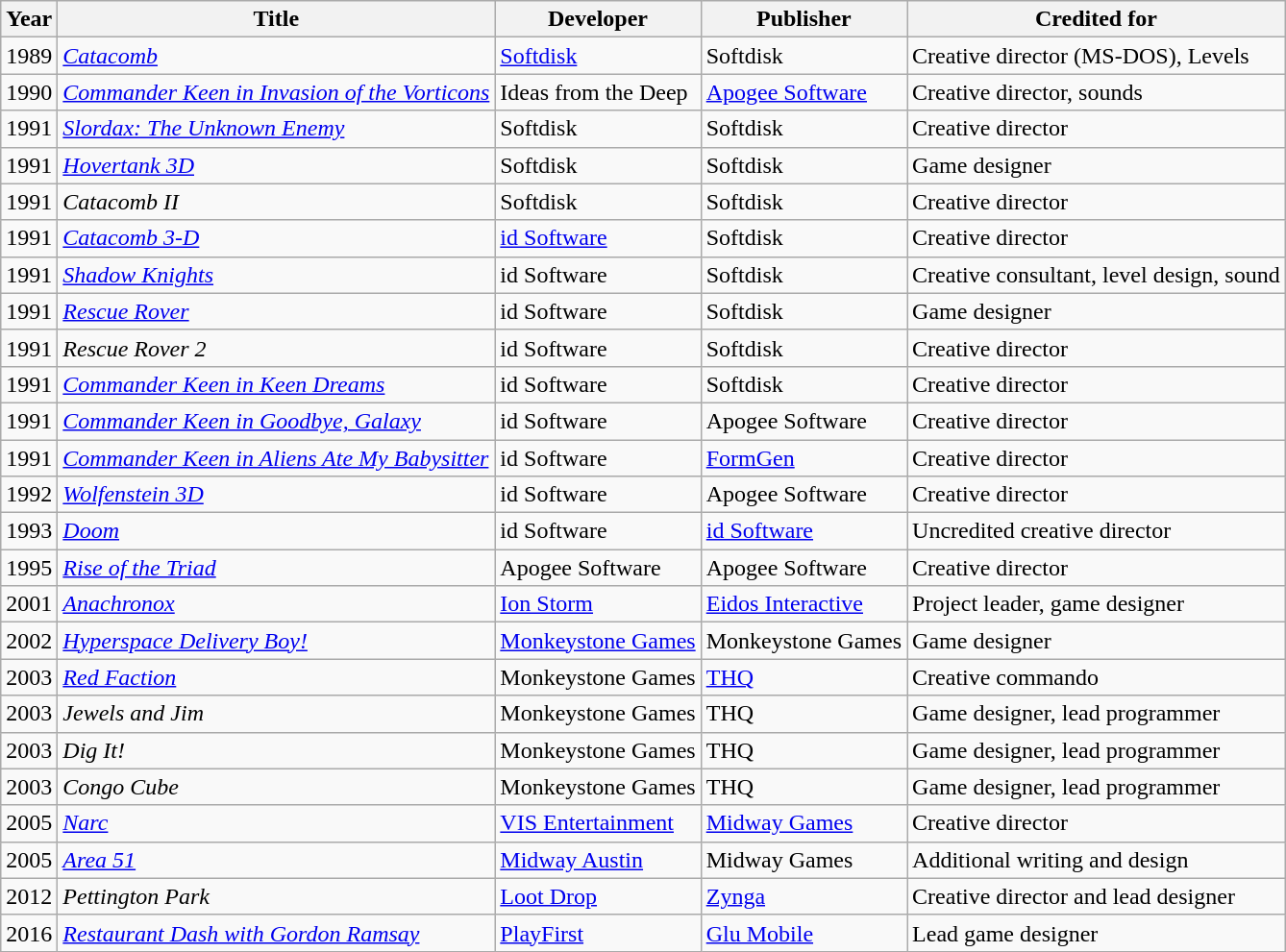<table class="wikitable sortable">
<tr>
<th>Year</th>
<th>Title</th>
<th>Developer</th>
<th>Publisher</th>
<th class="unsortable">Credited for</th>
</tr>
<tr>
<td>1989</td>
<td><em><a href='#'>Catacomb</a></em></td>
<td><a href='#'>Softdisk</a></td>
<td>Softdisk</td>
<td>Creative director (MS-DOS), Levels</td>
</tr>
<tr>
<td>1990</td>
<td><em><a href='#'>Commander Keen in Invasion of the Vorticons</a></em></td>
<td>Ideas from the Deep</td>
<td><a href='#'>Apogee Software</a></td>
<td>Creative director, sounds</td>
</tr>
<tr>
<td>1991</td>
<td><em><a href='#'>Slordax: The Unknown Enemy</a></em></td>
<td>Softdisk</td>
<td>Softdisk</td>
<td>Creative director</td>
</tr>
<tr>
<td>1991</td>
<td><em><a href='#'>Hovertank 3D</a></em></td>
<td>Softdisk</td>
<td>Softdisk</td>
<td>Game designer</td>
</tr>
<tr>
<td>1991</td>
<td><em>Catacomb II</em></td>
<td>Softdisk</td>
<td>Softdisk</td>
<td>Creative director</td>
</tr>
<tr>
<td>1991</td>
<td><em><a href='#'>Catacomb 3-D</a></em></td>
<td><a href='#'>id Software</a></td>
<td>Softdisk</td>
<td>Creative director</td>
</tr>
<tr>
<td>1991</td>
<td><em><a href='#'>Shadow Knights</a></em></td>
<td>id Software</td>
<td>Softdisk</td>
<td>Creative consultant, level design, sound</td>
</tr>
<tr>
<td>1991</td>
<td><em><a href='#'>Rescue Rover</a></em></td>
<td>id Software</td>
<td>Softdisk</td>
<td>Game designer</td>
</tr>
<tr>
<td>1991</td>
<td><em>Rescue Rover 2</em></td>
<td>id Software</td>
<td>Softdisk</td>
<td>Creative director</td>
</tr>
<tr>
<td>1991</td>
<td><em><a href='#'>Commander Keen in Keen Dreams</a></em></td>
<td>id Software</td>
<td>Softdisk</td>
<td>Creative director</td>
</tr>
<tr>
<td>1991</td>
<td><em><a href='#'>Commander Keen in Goodbye, Galaxy</a></em></td>
<td>id Software</td>
<td>Apogee Software</td>
<td>Creative director</td>
</tr>
<tr>
<td>1991</td>
<td><em><a href='#'>Commander Keen in Aliens Ate My Babysitter</a></em></td>
<td>id Software</td>
<td><a href='#'>FormGen</a></td>
<td>Creative director</td>
</tr>
<tr>
<td>1992</td>
<td><em><a href='#'>Wolfenstein 3D</a></em></td>
<td>id Software</td>
<td>Apogee Software</td>
<td>Creative director</td>
</tr>
<tr>
<td>1993</td>
<td><em><a href='#'>Doom</a></em></td>
<td>id Software</td>
<td><a href='#'>id Software</a></td>
<td>Uncredited creative director</td>
</tr>
<tr>
<td>1995</td>
<td><em><a href='#'>Rise of the Triad</a></em></td>
<td>Apogee Software</td>
<td>Apogee Software</td>
<td>Creative director</td>
</tr>
<tr>
<td>2001</td>
<td><em><a href='#'>Anachronox</a></em></td>
<td><a href='#'>Ion Storm</a></td>
<td><a href='#'>Eidos Interactive</a></td>
<td>Project leader, game designer</td>
</tr>
<tr>
<td>2002</td>
<td><em><a href='#'>Hyperspace Delivery Boy!</a></em></td>
<td><a href='#'>Monkeystone Games</a></td>
<td>Monkeystone Games</td>
<td>Game designer</td>
</tr>
<tr>
<td>2003</td>
<td><em><a href='#'>Red Faction</a></em></td>
<td>Monkeystone Games</td>
<td><a href='#'>THQ</a></td>
<td>Creative commando</td>
</tr>
<tr>
<td>2003</td>
<td><em>Jewels and Jim</em></td>
<td>Monkeystone Games</td>
<td>THQ</td>
<td>Game designer, lead programmer</td>
</tr>
<tr>
<td>2003</td>
<td><em>Dig It!</em></td>
<td>Monkeystone Games</td>
<td>THQ</td>
<td>Game designer, lead programmer</td>
</tr>
<tr>
<td>2003</td>
<td><em>Congo Cube</em></td>
<td>Monkeystone Games</td>
<td>THQ</td>
<td>Game designer, lead programmer</td>
</tr>
<tr>
<td>2005</td>
<td><em><a href='#'>Narc</a></em></td>
<td><a href='#'>VIS Entertainment</a></td>
<td><a href='#'>Midway Games</a></td>
<td>Creative director</td>
</tr>
<tr>
<td>2005</td>
<td><em><a href='#'>Area 51</a></em></td>
<td><a href='#'>Midway Austin</a></td>
<td>Midway Games</td>
<td>Additional writing and design</td>
</tr>
<tr>
<td>2012</td>
<td><em>Pettington Park</em></td>
<td><a href='#'>Loot Drop</a></td>
<td><a href='#'>Zynga</a></td>
<td>Creative director and lead designer</td>
</tr>
<tr>
<td>2016</td>
<td><em><a href='#'>Restaurant Dash with Gordon Ramsay</a></em></td>
<td><a href='#'>PlayFirst</a></td>
<td><a href='#'>Glu Mobile</a></td>
<td>Lead game designer</td>
</tr>
</table>
